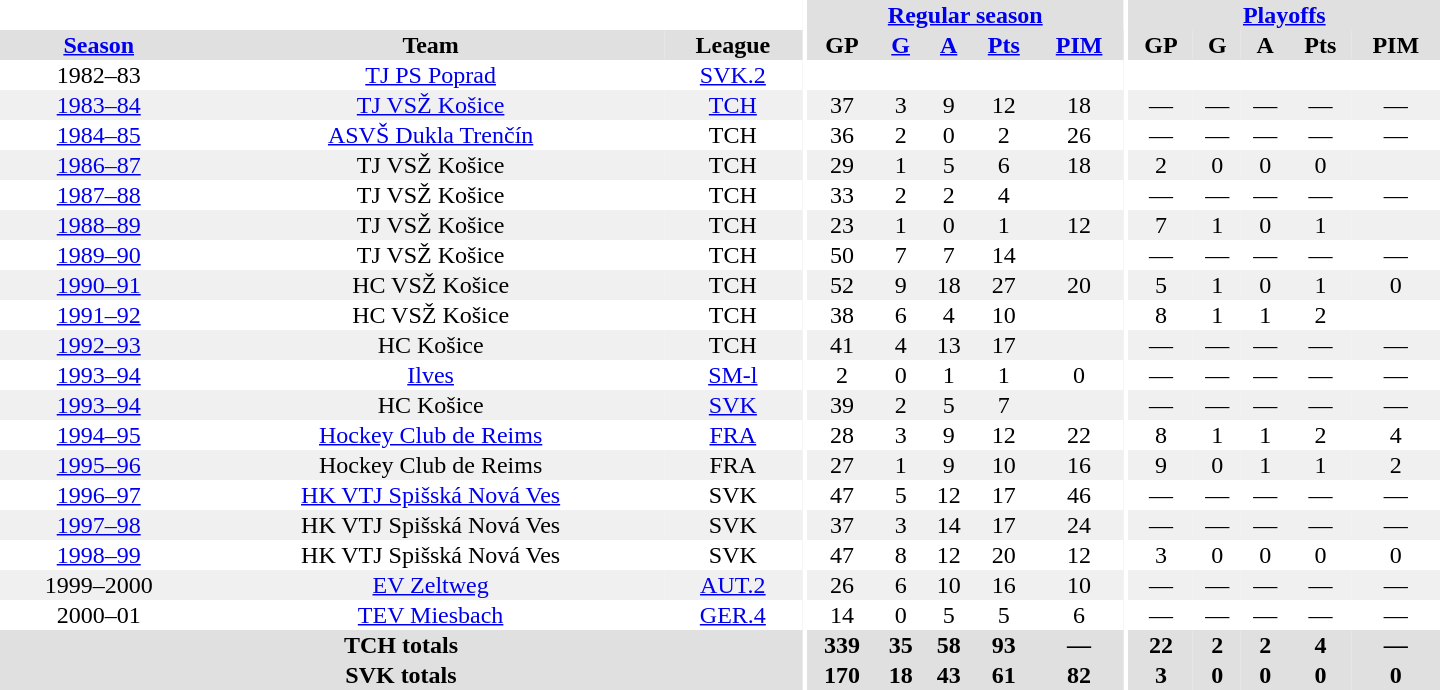<table border="0" cellpadding="1" cellspacing="0" style="text-align:center; width:60em">
<tr bgcolor="#e0e0e0">
<th colspan="3" bgcolor="#ffffff"></th>
<th rowspan="99" bgcolor="#ffffff"></th>
<th colspan="5"><a href='#'>Regular season</a></th>
<th rowspan="99" bgcolor="#ffffff"></th>
<th colspan="5"><a href='#'>Playoffs</a></th>
</tr>
<tr bgcolor="#e0e0e0">
<th><a href='#'>Season</a></th>
<th>Team</th>
<th>League</th>
<th>GP</th>
<th><a href='#'>G</a></th>
<th><a href='#'>A</a></th>
<th><a href='#'>Pts</a></th>
<th><a href='#'>PIM</a></th>
<th>GP</th>
<th>G</th>
<th>A</th>
<th>Pts</th>
<th>PIM</th>
</tr>
<tr>
<td>1982–83</td>
<td><a href='#'>TJ PS Poprad</a></td>
<td><a href='#'>SVK.2</a></td>
<td></td>
<td></td>
<td></td>
<td></td>
<td></td>
<td></td>
<td></td>
<td></td>
<td></td>
<td></td>
</tr>
<tr bgcolor="#f0f0f0">
<td><a href='#'>1983–84</a></td>
<td><a href='#'>TJ VSŽ Košice</a></td>
<td><a href='#'>TCH</a></td>
<td>37</td>
<td>3</td>
<td>9</td>
<td>12</td>
<td>18</td>
<td>—</td>
<td>—</td>
<td>—</td>
<td>—</td>
<td>—</td>
</tr>
<tr>
<td><a href='#'>1984–85</a></td>
<td><a href='#'>ASVŠ Dukla Trenčín</a></td>
<td>TCH</td>
<td>36</td>
<td>2</td>
<td>0</td>
<td>2</td>
<td>26</td>
<td>—</td>
<td>—</td>
<td>—</td>
<td>—</td>
<td>—</td>
</tr>
<tr bgcolor="#f0f0f0">
<td><a href='#'>1986–87</a></td>
<td>TJ VSŽ Košice</td>
<td>TCH</td>
<td>29</td>
<td>1</td>
<td>5</td>
<td>6</td>
<td>18</td>
<td>2</td>
<td>0</td>
<td>0</td>
<td>0</td>
<td></td>
</tr>
<tr>
<td><a href='#'>1987–88</a></td>
<td>TJ VSŽ Košice</td>
<td>TCH</td>
<td>33</td>
<td>2</td>
<td>2</td>
<td>4</td>
<td></td>
<td>—</td>
<td>—</td>
<td>—</td>
<td>—</td>
<td>—</td>
</tr>
<tr bgcolor="#f0f0f0">
<td><a href='#'>1988–89</a></td>
<td>TJ VSŽ Košice</td>
<td>TCH</td>
<td>23</td>
<td>1</td>
<td>0</td>
<td>1</td>
<td>12</td>
<td>7</td>
<td>1</td>
<td>0</td>
<td>1</td>
<td></td>
</tr>
<tr>
<td><a href='#'>1989–90</a></td>
<td>TJ VSŽ Košice</td>
<td>TCH</td>
<td>50</td>
<td>7</td>
<td>7</td>
<td>14</td>
<td></td>
<td>—</td>
<td>—</td>
<td>—</td>
<td>—</td>
<td>—</td>
</tr>
<tr bgcolor="#f0f0f0">
<td><a href='#'>1990–91</a></td>
<td>HC VSŽ Košice</td>
<td>TCH</td>
<td>52</td>
<td>9</td>
<td>18</td>
<td>27</td>
<td>20</td>
<td>5</td>
<td>1</td>
<td>0</td>
<td>1</td>
<td>0</td>
</tr>
<tr>
<td><a href='#'>1991–92</a></td>
<td>HC VSŽ Košice</td>
<td>TCH</td>
<td>38</td>
<td>6</td>
<td>4</td>
<td>10</td>
<td></td>
<td>8</td>
<td>1</td>
<td>1</td>
<td>2</td>
<td></td>
</tr>
<tr bgcolor="#f0f0f0">
<td><a href='#'>1992–93</a></td>
<td>HC Košice</td>
<td>TCH</td>
<td>41</td>
<td>4</td>
<td>13</td>
<td>17</td>
<td></td>
<td>—</td>
<td>—</td>
<td>—</td>
<td>—</td>
<td>—</td>
</tr>
<tr>
<td><a href='#'>1993–94</a></td>
<td><a href='#'>Ilves</a></td>
<td><a href='#'>SM-l</a></td>
<td>2</td>
<td>0</td>
<td>1</td>
<td>1</td>
<td>0</td>
<td>—</td>
<td>—</td>
<td>—</td>
<td>—</td>
<td>—</td>
</tr>
<tr bgcolor="#f0f0f0">
<td><a href='#'>1993–94</a></td>
<td>HC Košice</td>
<td><a href='#'>SVK</a></td>
<td>39</td>
<td>2</td>
<td>5</td>
<td>7</td>
<td></td>
<td>—</td>
<td>—</td>
<td>—</td>
<td>—</td>
<td>—</td>
</tr>
<tr>
<td><a href='#'>1994–95</a></td>
<td><a href='#'>Hockey Club de Reims</a></td>
<td><a href='#'>FRA</a></td>
<td>28</td>
<td>3</td>
<td>9</td>
<td>12</td>
<td>22</td>
<td>8</td>
<td>1</td>
<td>1</td>
<td>2</td>
<td>4</td>
</tr>
<tr bgcolor="#f0f0f0">
<td><a href='#'>1995–96</a></td>
<td>Hockey Club de Reims</td>
<td>FRA</td>
<td>27</td>
<td>1</td>
<td>9</td>
<td>10</td>
<td>16</td>
<td>9</td>
<td>0</td>
<td>1</td>
<td>1</td>
<td>2</td>
</tr>
<tr>
<td><a href='#'>1996–97</a></td>
<td><a href='#'>HK VTJ Spišská Nová Ves</a></td>
<td>SVK</td>
<td>47</td>
<td>5</td>
<td>12</td>
<td>17</td>
<td>46</td>
<td>—</td>
<td>—</td>
<td>—</td>
<td>—</td>
<td>—</td>
</tr>
<tr bgcolor="#f0f0f0">
<td><a href='#'>1997–98</a></td>
<td>HK VTJ Spišská Nová Ves</td>
<td>SVK</td>
<td>37</td>
<td>3</td>
<td>14</td>
<td>17</td>
<td>24</td>
<td>—</td>
<td>—</td>
<td>—</td>
<td>—</td>
<td>—</td>
</tr>
<tr>
<td><a href='#'>1998–99</a></td>
<td>HK VTJ Spišská Nová Ves</td>
<td>SVK</td>
<td>47</td>
<td>8</td>
<td>12</td>
<td>20</td>
<td>12</td>
<td>3</td>
<td>0</td>
<td>0</td>
<td>0</td>
<td>0</td>
</tr>
<tr bgcolor="#f0f0f0">
<td>1999–2000</td>
<td><a href='#'>EV Zeltweg</a></td>
<td><a href='#'>AUT.2</a></td>
<td>26</td>
<td>6</td>
<td>10</td>
<td>16</td>
<td>10</td>
<td>—</td>
<td>—</td>
<td>—</td>
<td>—</td>
<td>—</td>
</tr>
<tr>
<td>2000–01</td>
<td><a href='#'>TEV Miesbach</a></td>
<td><a href='#'>GER.4</a></td>
<td>14</td>
<td>0</td>
<td>5</td>
<td>5</td>
<td>6</td>
<td>—</td>
<td>—</td>
<td>—</td>
<td>—</td>
<td>—</td>
</tr>
<tr bgcolor="#e0e0e0">
<th colspan="3">TCH totals</th>
<th>339</th>
<th>35</th>
<th>58</th>
<th>93</th>
<th>—</th>
<th>22</th>
<th>2</th>
<th>2</th>
<th>4</th>
<th>—</th>
</tr>
<tr bgcolor="#e0e0e0">
<th colspan="3">SVK totals</th>
<th>170</th>
<th>18</th>
<th>43</th>
<th>61</th>
<th>82</th>
<th>3</th>
<th>0</th>
<th>0</th>
<th>0</th>
<th>0</th>
</tr>
</table>
